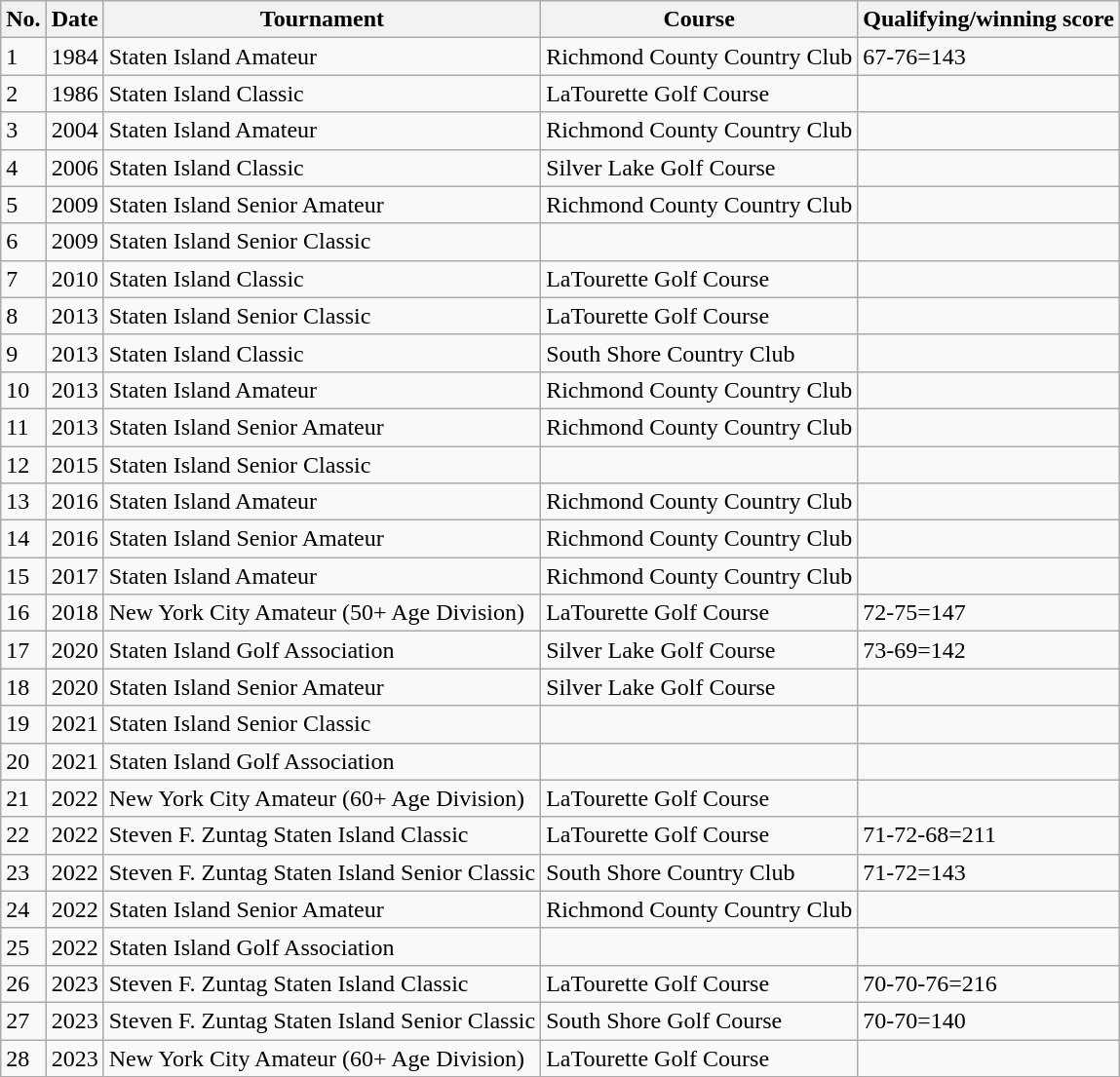<table class="wikitable">
<tr>
<th>No.</th>
<th>Date</th>
<th>Tournament</th>
<th>Course</th>
<th>Qualifying/winning score</th>
</tr>
<tr>
<td>1</td>
<td>1984</td>
<td>Staten Island Amateur</td>
<td>Richmond County Country Club</td>
<td>67-76=143</td>
</tr>
<tr>
<td>2</td>
<td>1986</td>
<td>Staten Island Classic</td>
<td>LaTourette Golf Course</td>
<td></td>
</tr>
<tr>
<td>3</td>
<td>2004</td>
<td>Staten Island Amateur</td>
<td>Richmond County Country Club</td>
<td></td>
</tr>
<tr>
<td>4</td>
<td>2006</td>
<td>Staten Island Classic</td>
<td>Silver Lake Golf Course</td>
<td></td>
</tr>
<tr>
<td>5</td>
<td>2009</td>
<td>Staten Island Senior Amateur</td>
<td>Richmond County Country Club</td>
<td></td>
</tr>
<tr>
<td>6</td>
<td>2009</td>
<td>Staten Island Senior Classic</td>
<td></td>
<td></td>
</tr>
<tr>
<td>7</td>
<td>2010</td>
<td>Staten Island Classic</td>
<td>LaTourette Golf Course</td>
<td></td>
</tr>
<tr>
<td>8</td>
<td>2013</td>
<td>Staten Island Senior Classic</td>
<td>LaTourette Golf Course</td>
<td></td>
</tr>
<tr>
<td>9</td>
<td>2013</td>
<td>Staten Island Classic</td>
<td>South Shore Country Club</td>
<td></td>
</tr>
<tr>
<td>10</td>
<td>2013</td>
<td>Staten Island Amateur</td>
<td>Richmond County Country Club</td>
<td></td>
</tr>
<tr>
<td>11</td>
<td>2013</td>
<td>Staten Island Senior Amateur</td>
<td>Richmond County Country Club</td>
<td></td>
</tr>
<tr>
<td>12</td>
<td>2015</td>
<td>Staten Island Senior Classic</td>
<td></td>
<td></td>
</tr>
<tr>
<td>13</td>
<td>2016</td>
<td>Staten Island Amateur</td>
<td>Richmond County Country Club</td>
<td></td>
</tr>
<tr>
<td>14</td>
<td>2016</td>
<td>Staten Island Senior Amateur</td>
<td>Richmond County Country Club</td>
<td></td>
</tr>
<tr>
<td>15</td>
<td>2017</td>
<td>Staten Island Amateur</td>
<td>Richmond County Country Club</td>
<td></td>
</tr>
<tr>
<td>16</td>
<td>2018</td>
<td>New York City Amateur (50+ Age Division)</td>
<td>LaTourette Golf Course</td>
<td>72-75=147</td>
</tr>
<tr>
<td>17</td>
<td>2020</td>
<td>Staten Island Golf Association</td>
<td>Silver Lake Golf Course</td>
<td>73-69=142</td>
</tr>
<tr>
<td>18</td>
<td>2020</td>
<td>Staten Island Senior Amateur</td>
<td>Silver Lake Golf Course</td>
<td></td>
</tr>
<tr>
<td>19</td>
<td>2021</td>
<td>Staten Island Senior Classic</td>
<td></td>
<td></td>
</tr>
<tr>
<td>20</td>
<td>2021</td>
<td>Staten Island Golf Association</td>
<td></td>
<td></td>
</tr>
<tr>
<td>21</td>
<td>2022</td>
<td>New York City Amateur (60+ Age Division)</td>
<td>LaTourette Golf Course</td>
<td></td>
</tr>
<tr>
<td>22</td>
<td>2022</td>
<td>Steven F. Zuntag Staten Island Classic</td>
<td>LaTourette Golf Course</td>
<td>71-72-68=211</td>
</tr>
<tr>
<td>23</td>
<td>2022</td>
<td>Steven F. Zuntag Staten Island Senior Classic</td>
<td>South Shore Country Club</td>
<td>71-72=143</td>
</tr>
<tr>
<td>24</td>
<td>2022</td>
<td>Staten Island Senior Amateur</td>
<td>Richmond County Country Club</td>
<td></td>
</tr>
<tr>
<td>25</td>
<td>2022</td>
<td>Staten Island Golf Association</td>
<td></td>
<td></td>
</tr>
<tr>
<td>26</td>
<td>2023</td>
<td>Steven F. Zuntag Staten Island Classic</td>
<td>LaTourette Golf Course</td>
<td>70-70-76=216</td>
</tr>
<tr>
<td>27</td>
<td>2023</td>
<td>Steven F. Zuntag Staten Island Senior Classic</td>
<td>South Shore Golf Course</td>
<td>70-70=140</td>
</tr>
<tr>
<td>28</td>
<td>2023</td>
<td>New York City Amateur (60+ Age Division)</td>
<td>LaTourette Golf Course</td>
<td></td>
</tr>
</table>
